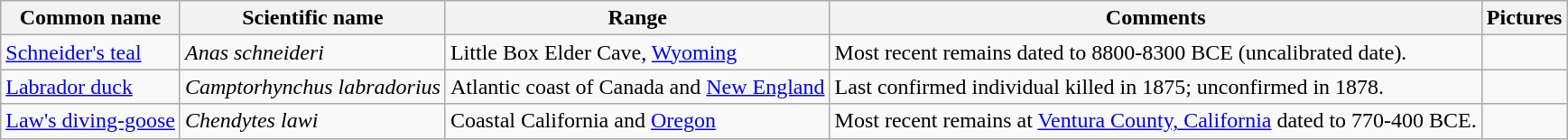<table class="wikitable sortable">
<tr>
<th>Common name</th>
<th>Scientific name</th>
<th>Range</th>
<th class="unsortable">Comments</th>
<th class="unsortable">Pictures</th>
</tr>
<tr>
<td><a href='#'>Schneider's teal</a></td>
<td><em>Anas schneideri</em></td>
<td>Little Box Elder Cave, <a href='#'>Wyoming</a></td>
<td>Most recent remains dated to 8800-8300 BCE (uncalibrated date).</td>
<td></td>
</tr>
<tr>
<td><a href='#'>Labrador duck</a></td>
<td><em>Camptorhynchus labradorius</em></td>
<td>Atlantic coast of Canada and <a href='#'>New England</a></td>
<td>Last confirmed individual killed in 1875; unconfirmed in 1878.</td>
<td></td>
</tr>
<tr>
<td><a href='#'>Law's diving-goose</a></td>
<td><em>Chendytes lawi</em></td>
<td>Coastal California and <a href='#'>Oregon</a></td>
<td>Most recent remains at <a href='#'>Ventura County, California</a> dated to 770-400 BCE.</td>
<td></td>
</tr>
</table>
